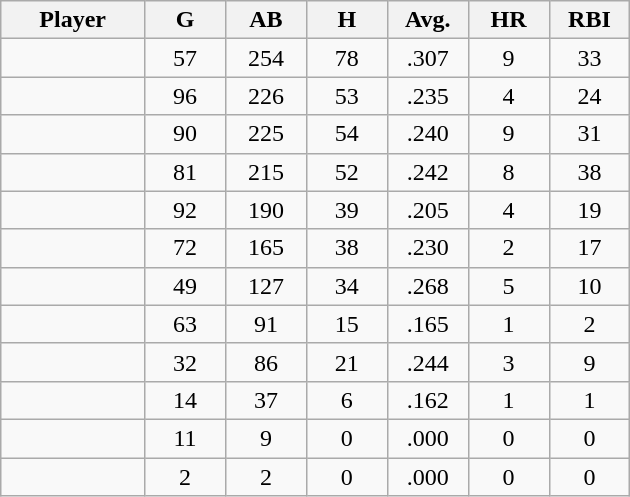<table class="wikitable sortable">
<tr>
<th bgcolor="#DDDDFF" width="16%">Player</th>
<th bgcolor="#DDDDFF" width="9%">G</th>
<th bgcolor="#DDDDFF" width="9%">AB</th>
<th bgcolor="#DDDDFF" width="9%">H</th>
<th bgcolor="#DDDDFF" width="9%">Avg.</th>
<th bgcolor="#DDDDFF" width="9%">HR</th>
<th bgcolor="#DDDDFF" width="9%">RBI</th>
</tr>
<tr align="center">
<td></td>
<td>57</td>
<td>254</td>
<td>78</td>
<td>.307</td>
<td>9</td>
<td>33</td>
</tr>
<tr align="center">
<td></td>
<td>96</td>
<td>226</td>
<td>53</td>
<td>.235</td>
<td>4</td>
<td>24</td>
</tr>
<tr align=center>
<td></td>
<td>90</td>
<td>225</td>
<td>54</td>
<td>.240</td>
<td>9</td>
<td>31</td>
</tr>
<tr align="center">
<td></td>
<td>81</td>
<td>215</td>
<td>52</td>
<td>.242</td>
<td>8</td>
<td>38</td>
</tr>
<tr align="center">
<td></td>
<td>92</td>
<td>190</td>
<td>39</td>
<td>.205</td>
<td>4</td>
<td>19</td>
</tr>
<tr align="center">
<td></td>
<td>72</td>
<td>165</td>
<td>38</td>
<td>.230</td>
<td>2</td>
<td>17</td>
</tr>
<tr align="center">
<td></td>
<td>49</td>
<td>127</td>
<td>34</td>
<td>.268</td>
<td>5</td>
<td>10</td>
</tr>
<tr align="center">
<td></td>
<td>63</td>
<td>91</td>
<td>15</td>
<td>.165</td>
<td>1</td>
<td>2</td>
</tr>
<tr align="center">
<td></td>
<td>32</td>
<td>86</td>
<td>21</td>
<td>.244</td>
<td>3</td>
<td>9</td>
</tr>
<tr align="center">
<td></td>
<td>14</td>
<td>37</td>
<td>6</td>
<td>.162</td>
<td>1</td>
<td>1</td>
</tr>
<tr align="center">
<td></td>
<td>11</td>
<td>9</td>
<td>0</td>
<td>.000</td>
<td>0</td>
<td>0</td>
</tr>
<tr align="center">
<td></td>
<td>2</td>
<td>2</td>
<td>0</td>
<td>.000</td>
<td>0</td>
<td>0</td>
</tr>
</table>
